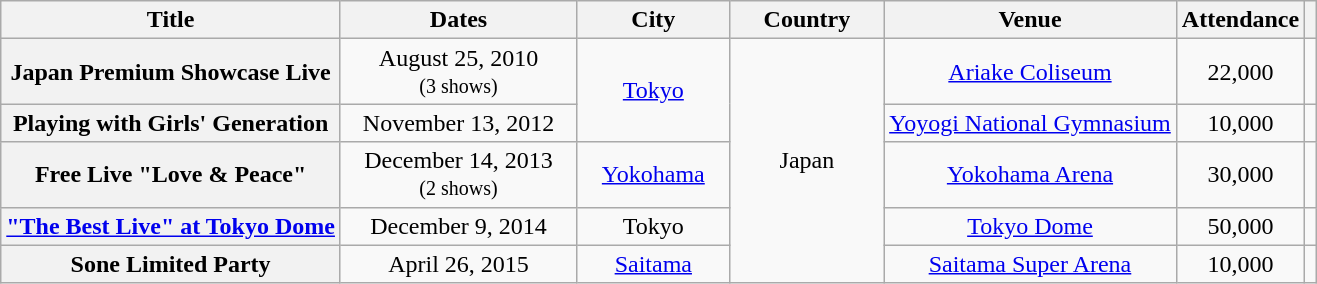<table class="wikitable plainrowheaders" style="text-align:center;">
<tr>
<th scope="col">Title</th>
<th scope="col" width="150">Dates</th>
<th scope="col" width="95">City</th>
<th scope="col" width="95">Country</th>
<th scope="col">Venue</th>
<th scope="col">Attendance</th>
<th scope="col"></th>
</tr>
<tr>
<th scope="row">Japan Premium Showcase Live</th>
<td>August 25, 2010<br><small>(3 shows)</small></td>
<td rowspan="2"><a href='#'>Tokyo</a></td>
<td rowspan="5">Japan</td>
<td><a href='#'>Ariake Coliseum</a></td>
<td>22,000</td>
<td></td>
</tr>
<tr>
<th scope="row">Playing with Girls' Generation</th>
<td>November 13, 2012</td>
<td><a href='#'>Yoyogi National Gymnasium</a></td>
<td>10,000</td>
<td></td>
</tr>
<tr>
<th scope="row">Free Live "Love & Peace"</th>
<td>December 14, 2013<br><small>(2 shows)</small></td>
<td><a href='#'>Yokohama</a></td>
<td><a href='#'>Yokohama Arena</a></td>
<td>30,000</td>
<td></td>
</tr>
<tr>
<th scope="row"><a href='#'>"The Best Live" at Tokyo Dome</a></th>
<td>December 9, 2014</td>
<td>Tokyo</td>
<td><a href='#'>Tokyo Dome</a></td>
<td>50,000</td>
<td></td>
</tr>
<tr>
<th scope="row">Sone Limited Party</th>
<td>April 26, 2015</td>
<td><a href='#'>Saitama</a></td>
<td><a href='#'>Saitama Super Arena</a></td>
<td>10,000</td>
<td></td>
</tr>
</table>
